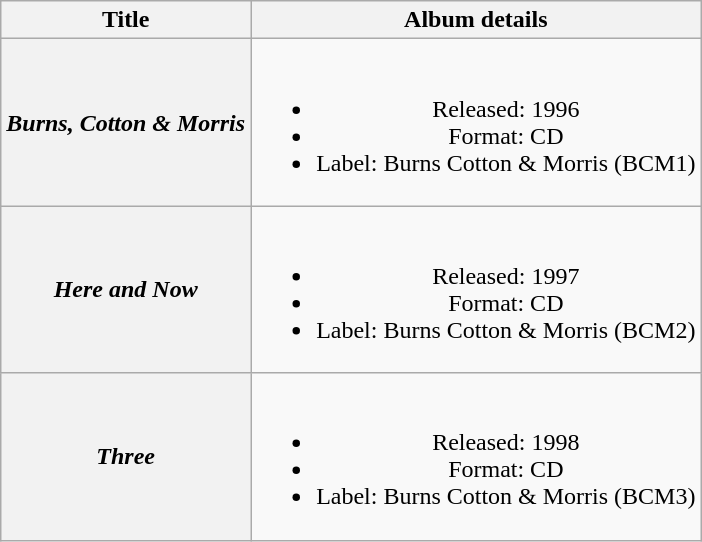<table class="wikitable plainrowheaders" style="text-align:center;" border="1">
<tr>
<th>Title</th>
<th>Album details</th>
</tr>
<tr>
<th scope="row"><em>Burns, Cotton & Morris</em></th>
<td><br><ul><li>Released: 1996</li><li>Format: CD</li><li>Label: Burns Cotton & Morris (BCM1)</li></ul></td>
</tr>
<tr>
<th scope="row"><em>Here and Now</em></th>
<td><br><ul><li>Released: 1997</li><li>Format: CD</li><li>Label: Burns Cotton & Morris (BCM2)</li></ul></td>
</tr>
<tr>
<th scope="row"><em>Three</em></th>
<td><br><ul><li>Released: 1998</li><li>Format: CD</li><li>Label: Burns Cotton & Morris (BCM3)</li></ul></td>
</tr>
</table>
